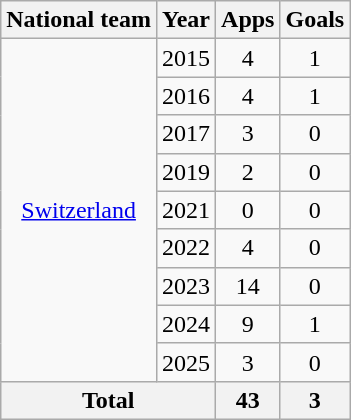<table class="wikitable" style="text-align:center">
<tr>
<th>National team</th>
<th>Year</th>
<th>Apps</th>
<th>Goals</th>
</tr>
<tr>
<td rowspan="9"><a href='#'>Switzerland</a></td>
<td>2015</td>
<td>4</td>
<td>1</td>
</tr>
<tr>
<td>2016</td>
<td>4</td>
<td>1</td>
</tr>
<tr>
<td>2017</td>
<td>3</td>
<td>0</td>
</tr>
<tr>
<td>2019</td>
<td>2</td>
<td>0</td>
</tr>
<tr>
<td>2021</td>
<td>0</td>
<td>0</td>
</tr>
<tr>
<td>2022</td>
<td>4</td>
<td>0</td>
</tr>
<tr>
<td>2023</td>
<td>14</td>
<td>0</td>
</tr>
<tr>
<td>2024</td>
<td>9</td>
<td>1</td>
</tr>
<tr>
<td>2025</td>
<td>3</td>
<td>0</td>
</tr>
<tr>
<th colspan="2">Total</th>
<th>43</th>
<th>3</th>
</tr>
</table>
